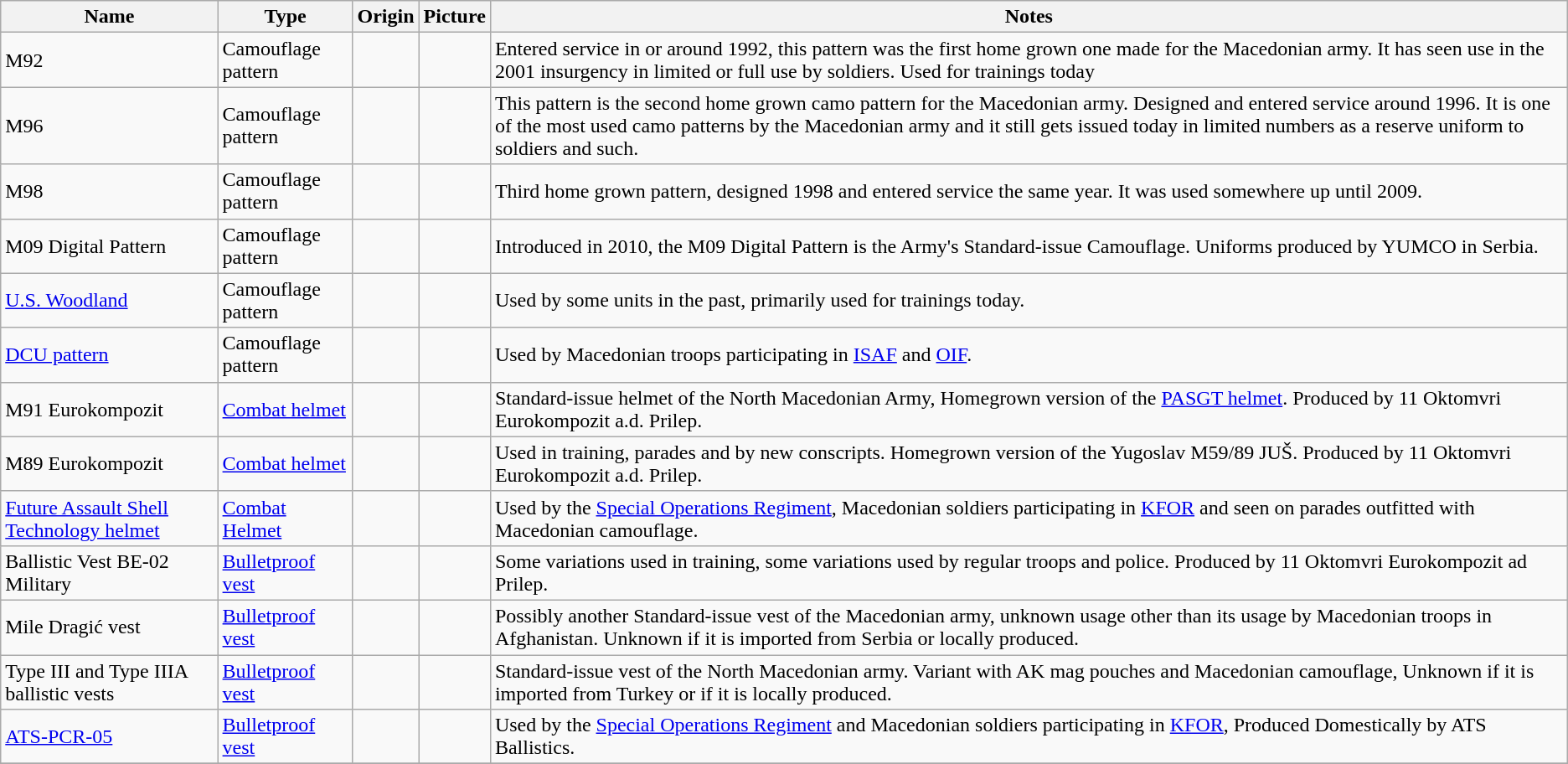<table class="wikitable">
<tr>
<th>Name</th>
<th>Type</th>
<th>Origin</th>
<th>Picture</th>
<th>Notes</th>
</tr>
<tr>
<td>M92</td>
<td>Camouflage pattern</td>
<td></td>
<td></td>
<td>Entered service in or around 1992, this pattern was the first home grown one made for the Macedonian army. It has seen use in the 2001 insurgency in limited or full use by soldiers. Used for trainings today</td>
</tr>
<tr>
<td>M96</td>
<td>Camouflage pattern</td>
<td></td>
<td></td>
<td>This pattern is the second home grown camo pattern for the Macedonian army. Designed and entered service around 1996. It is one of the most used camo patterns by the Macedonian army and it still gets issued today in limited numbers as a reserve uniform to soldiers and such.</td>
</tr>
<tr>
<td>M98</td>
<td>Camouflage pattern</td>
<td></td>
<td></td>
<td>Third home grown pattern, designed 1998 and entered service the same year. It was used somewhere up until 2009.</td>
</tr>
<tr>
<td>M09 Digital Pattern</td>
<td>Camouflage pattern</td>
<td></td>
<td></td>
<td>Introduced in 2010, the M09 Digital Pattern is the Army's Standard-issue Camouflage. Uniforms produced by YUMCO in Serbia.</td>
</tr>
<tr>
<td><a href='#'>U.S. Woodland</a></td>
<td>Camouflage pattern</td>
<td></td>
<td></td>
<td>Used by some units in the past, primarily used for trainings today.</td>
</tr>
<tr>
<td><a href='#'>DCU pattern</a></td>
<td>Camouflage pattern</td>
<td></td>
<td></td>
<td>Used by Macedonian troops participating in <a href='#'>ISAF</a> and <a href='#'>OIF</a>.</td>
</tr>
<tr>
<td>M91 Eurokompozit</td>
<td><a href='#'>Combat helmet</a></td>
<td></td>
<td></td>
<td>Standard-issue helmet of the North Macedonian Army, Homegrown version of the <a href='#'>PASGT helmet</a>. Produced by 11 Oktomvri Eurokompozit a.d. Prilep.</td>
</tr>
<tr>
<td>M89 Eurokompozit</td>
<td><a href='#'>Combat helmet</a></td>
<td></td>
<td></td>
<td>Used in training, parades and by new conscripts. Homegrown version of the Yugoslav M59/89 JUŠ. Produced by 11 Oktomvri Eurokompozit a.d. Prilep.</td>
</tr>
<tr>
<td><a href='#'>Future Assault Shell Technology helmet</a></td>
<td><a href='#'>Combat Helmet</a></td>
<td></td>
<td></td>
<td>Used by the <a href='#'>Special Operations Regiment</a>, Macedonian soldiers participating in <a href='#'>KFOR</a> and seen on parades outfitted with Macedonian camouflage.</td>
</tr>
<tr>
<td>Ballistic Vest BE-02 Military</td>
<td><a href='#'>Bulletproof vest</a></td>
<td></td>
<td></td>
<td>Some variations used in training, some variations used by regular troops and police. Produced by 11 Oktomvri Eurokompozit ad Prilep.</td>
</tr>
<tr>
<td>Mile Dragić vest</td>
<td><a href='#'>Bulletproof vest</a></td>
<td><br></td>
<td></td>
<td>Possibly another Standard-issue vest of the Macedonian army, unknown usage other than its usage by Macedonian troops in Afghanistan. Unknown if it is imported from Serbia or locally produced.</td>
</tr>
<tr>
<td>Type III and Type IIIA ballistic vests</td>
<td><a href='#'>Bulletproof vest</a></td>
<td><br></td>
<td></td>
<td>Standard-issue vest of the North Macedonian army. Variant with AK mag pouches and Macedonian camouflage, Unknown if it is imported from Turkey or if it is locally produced.</td>
</tr>
<tr>
<td><a href='#'>ATS-PCR-05</a></td>
<td><a href='#'>Bulletproof vest</a></td>
<td></td>
<td></td>
<td>Used by the <a href='#'>Special Operations Regiment</a>  and Macedonian soldiers participating in <a href='#'>KFOR</a>, Produced Domestically by ATS Ballistics.</td>
</tr>
<tr>
</tr>
</table>
